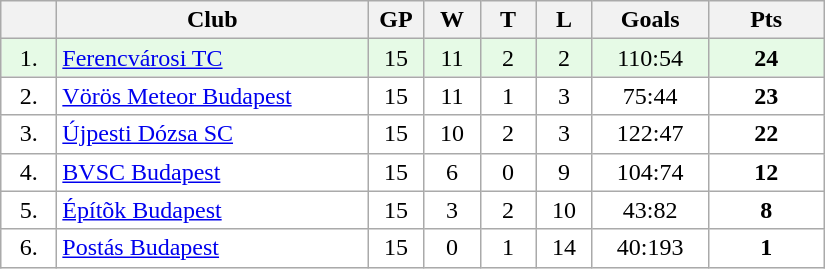<table class="wikitable">
<tr>
<th width="30"></th>
<th width="200">Club</th>
<th width="30">GP</th>
<th width="30">W</th>
<th width="30">T</th>
<th width="30">L</th>
<th width="70">Goals</th>
<th width="70">Pts</th>
</tr>
<tr bgcolor="#e6fae6" align="center">
<td>1.</td>
<td align="left"><a href='#'>Ferencvárosi TC</a></td>
<td>15</td>
<td>11</td>
<td>2</td>
<td>2</td>
<td>110:54</td>
<td><strong>24</strong></td>
</tr>
<tr bgcolor="#FFFFFF" align="center">
<td>2.</td>
<td align="left"><a href='#'>Vörös Meteor Budapest</a></td>
<td>15</td>
<td>11</td>
<td>1</td>
<td>3</td>
<td>75:44</td>
<td><strong>23</strong></td>
</tr>
<tr bgcolor="#FFFFFF" align="center">
<td>3.</td>
<td align="left"><a href='#'>Újpesti Dózsa SC</a></td>
<td>15</td>
<td>10</td>
<td>2</td>
<td>3</td>
<td>122:47</td>
<td><strong>22</strong></td>
</tr>
<tr bgcolor="#FFFFFF" align="center">
<td>4.</td>
<td align="left"><a href='#'>BVSC Budapest</a></td>
<td>15</td>
<td>6</td>
<td>0</td>
<td>9</td>
<td>104:74</td>
<td><strong>12</strong></td>
</tr>
<tr bgcolor="#FFFFFF" align="center">
<td>5.</td>
<td align="left"><a href='#'>Építõk Budapest</a></td>
<td>15</td>
<td>3</td>
<td>2</td>
<td>10</td>
<td>43:82</td>
<td><strong>8</strong></td>
</tr>
<tr bgcolor="#FFFFFF" align="center">
<td>6.</td>
<td align="left"><a href='#'>Postás Budapest</a></td>
<td>15</td>
<td>0</td>
<td>1</td>
<td>14</td>
<td>40:193</td>
<td><strong>1</strong></td>
</tr>
</table>
